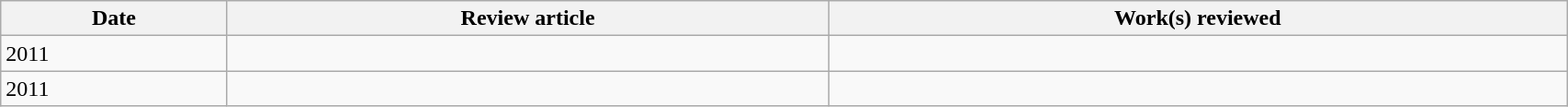<table class='wikitable sortable' width='90%'>
<tr>
<th>Date</th>
<th class='unsortable'>Review article</th>
<th class='unsortable'>Work(s) reviewed</th>
</tr>
<tr>
<td>2011</td>
<td></td>
<td></td>
</tr>
<tr>
<td>2011</td>
<td></td>
<td></td>
</tr>
</table>
